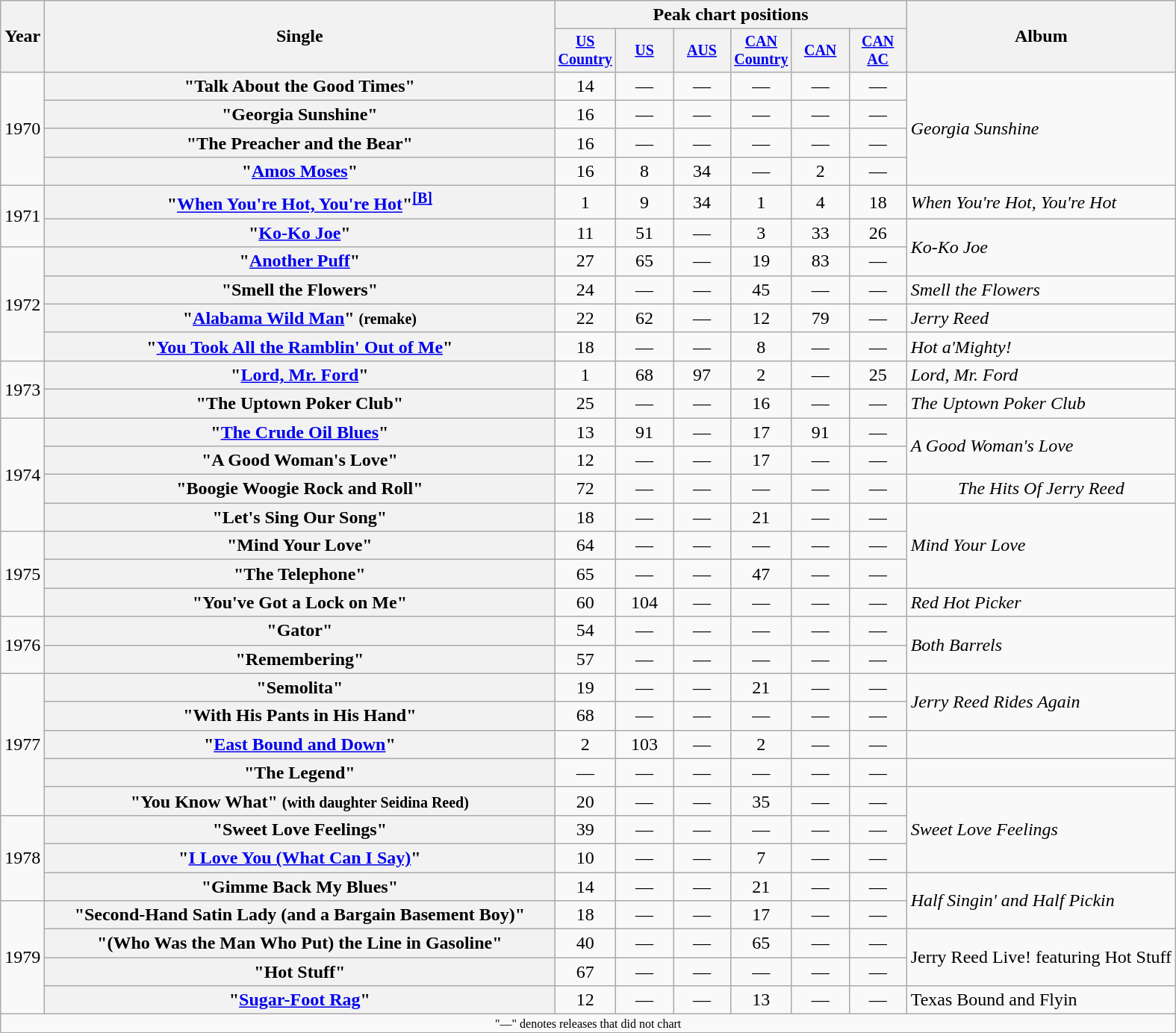<table class="wikitable plainrowheaders" style="text-align:center;">
<tr>
<th rowspan="2">Year</th>
<th rowspan="2" style="width:28em;">Single</th>
<th colspan="6">Peak chart positions</th>
<th rowspan="2">Album</th>
</tr>
<tr style="font-size:smaller;">
<th width="45"><a href='#'>US Country</a><br></th>
<th width="45"><a href='#'>US</a><br></th>
<th width="45"><a href='#'>AUS</a><br></th>
<th width="45"><a href='#'>CAN Country</a><br></th>
<th width="45"><a href='#'>CAN</a><br></th>
<th width="45"><a href='#'>CAN AC</a><br></th>
</tr>
<tr>
<td rowspan="4">1970</td>
<th scope="row">"Talk About the Good Times"</th>
<td>14</td>
<td>—</td>
<td>—</td>
<td>—</td>
<td>—</td>
<td>—</td>
<td align="left" rowspan="4"><em>Georgia Sunshine</em></td>
</tr>
<tr>
<th scope="row">"Georgia Sunshine"</th>
<td>16</td>
<td>—</td>
<td>—</td>
<td>—</td>
<td>—</td>
<td>—</td>
</tr>
<tr>
<th scope="row">"The Preacher and the Bear"</th>
<td>16</td>
<td>—</td>
<td>—</td>
<td>—</td>
<td>—</td>
<td>—</td>
</tr>
<tr>
<th scope="row">"<a href='#'>Amos Moses</a>"</th>
<td>16</td>
<td>8</td>
<td>34</td>
<td>—</td>
<td>2</td>
<td>—</td>
</tr>
<tr>
<td rowspan="2">1971</td>
<th scope="row">"<a href='#'>When You're Hot, You're Hot</a>"<sup><a href='#'><strong>[B]</strong></a></sup></th>
<td>1</td>
<td>9</td>
<td>34</td>
<td>1</td>
<td>4</td>
<td>18</td>
<td align="left"><em>When You're Hot, You're Hot</em></td>
</tr>
<tr>
<th scope="row">"<a href='#'>Ko-Ko Joe</a>"</th>
<td>11</td>
<td>51</td>
<td>—</td>
<td>3</td>
<td>33</td>
<td>26</td>
<td align="left" rowspan="2"><em>Ko-Ko Joe</em></td>
</tr>
<tr>
<td rowspan="4">1972</td>
<th scope="row">"<a href='#'>Another Puff</a>"</th>
<td>27</td>
<td>65</td>
<td>—</td>
<td>19</td>
<td>83</td>
<td>—</td>
</tr>
<tr>
<th scope="row">"Smell the Flowers"</th>
<td>24</td>
<td>—</td>
<td>—</td>
<td>45</td>
<td>—</td>
<td>—</td>
<td align="left"><em>Smell the Flowers</em></td>
</tr>
<tr>
<th scope="row">"<a href='#'>Alabama Wild Man</a>" <small>(remake)</small></th>
<td>22</td>
<td>62</td>
<td>—</td>
<td>12</td>
<td>79</td>
<td>—</td>
<td align="left"><em>Jerry Reed</em></td>
</tr>
<tr>
<th scope="row">"<a href='#'>You Took All the Ramblin' Out of Me</a>"</th>
<td>18</td>
<td>—</td>
<td>—</td>
<td>8</td>
<td>—</td>
<td>—</td>
<td align="left"><em>Hot a'Mighty!</em></td>
</tr>
<tr>
<td rowspan="2">1973</td>
<th scope="row">"<a href='#'>Lord, Mr. Ford</a>"</th>
<td>1</td>
<td>68</td>
<td>97</td>
<td>2</td>
<td>—</td>
<td>25</td>
<td align="left"><em>Lord, Mr. Ford</em></td>
</tr>
<tr>
<th scope="row">"The Uptown Poker Club"</th>
<td>25</td>
<td>—</td>
<td>—</td>
<td>16</td>
<td>—</td>
<td>—</td>
<td align="left"><em>The Uptown Poker Club</em></td>
</tr>
<tr>
<td rowspan="4">1974</td>
<th scope="row">"<a href='#'>The Crude Oil Blues</a>"</th>
<td>13</td>
<td>91</td>
<td>—</td>
<td>17</td>
<td>91</td>
<td>—</td>
<td align="left" rowspan="2"><em>A Good Woman's Love</em></td>
</tr>
<tr>
<th scope="row">"A Good Woman's Love"</th>
<td>12</td>
<td>—</td>
<td>—</td>
<td>17</td>
<td>—</td>
<td>—</td>
</tr>
<tr>
<th scope="row">"Boogie Woogie Rock and Roll"</th>
<td>72</td>
<td>—</td>
<td>—</td>
<td>—</td>
<td>—</td>
<td>—</td>
<td><em>The Hits Of Jerry Reed</em></td>
</tr>
<tr>
<th scope="row">"Let's Sing Our Song"</th>
<td>18</td>
<td>—</td>
<td>—</td>
<td>21</td>
<td>—</td>
<td>—</td>
<td align="left" rowspan="3"><em>Mind Your Love</em></td>
</tr>
<tr>
<td rowspan="3">1975</td>
<th scope="row">"Mind Your Love"</th>
<td>64</td>
<td>—</td>
<td>—</td>
<td>—</td>
<td>—</td>
<td>—</td>
</tr>
<tr>
<th scope="row">"The Telephone"</th>
<td>65</td>
<td>—</td>
<td>—</td>
<td>47</td>
<td>—</td>
<td>—</td>
</tr>
<tr>
<th scope="row">"You've Got a Lock on Me"</th>
<td>60</td>
<td>104</td>
<td>—</td>
<td>—</td>
<td>—</td>
<td>—</td>
<td align="left"><em>Red Hot Picker</em></td>
</tr>
<tr>
<td rowspan="2">1976</td>
<th scope="row">"Gator"</th>
<td>54</td>
<td>—</td>
<td>—</td>
<td>—</td>
<td>—</td>
<td>—</td>
<td align="left" rowspan="2"><em>Both Barrels</em></td>
</tr>
<tr>
<th scope="row">"Remembering"</th>
<td>57</td>
<td>—</td>
<td>—</td>
<td>—</td>
<td>—</td>
<td>—</td>
</tr>
<tr>
<td rowspan="5">1977</td>
<th scope="row">"Semolita"</th>
<td>19</td>
<td>—</td>
<td>—</td>
<td>21</td>
<td>—</td>
<td>—</td>
<td align="left" rowspan="2"><em>Jerry Reed Rides Again</em></td>
</tr>
<tr>
<th scope="row">"With His Pants in His Hand"</th>
<td>68</td>
<td>—</td>
<td>—</td>
<td>—</td>
<td>—</td>
<td>—</td>
</tr>
<tr>
<th scope="row">"<a href='#'>East Bound and Down</a>"</th>
<td>2</td>
<td>103</td>
<td>—</td>
<td>2</td>
<td>—</td>
<td>—</td>
<td></td>
</tr>
<tr>
<th scope="row">"The Legend"</th>
<td>—</td>
<td>—</td>
<td>—</td>
<td>—</td>
<td>—</td>
<td>—</td>
</tr>
<tr>
<th scope="row">"You Know What" <small>(with daughter Seidina Reed)</small></th>
<td>20</td>
<td>—</td>
<td>—</td>
<td>35</td>
<td>—</td>
<td>—</td>
<td align="left" rowspan="3"><em>Sweet Love Feelings</em></td>
</tr>
<tr>
<td rowspan="3">1978</td>
<th scope="row">"Sweet Love Feelings"</th>
<td>39</td>
<td>—</td>
<td>—</td>
<td>—</td>
<td>—</td>
<td>—</td>
</tr>
<tr>
<th scope="row">"<a href='#'>I Love You (What Can I Say)</a>"</th>
<td>10</td>
<td>—</td>
<td>—</td>
<td>7</td>
<td>—</td>
<td>—</td>
</tr>
<tr>
<th scope="row">"Gimme Back My Blues"</th>
<td>14</td>
<td>—</td>
<td>—</td>
<td>21</td>
<td>—</td>
<td>—</td>
<td align="left" rowspan="2"><em>Half Singin' and Half Pickin<strong></td>
</tr>
<tr>
<td rowspan="4">1979</td>
<th scope="row">"Second-Hand Satin Lady (and a Bargain Basement Boy)"</th>
<td>18</td>
<td>—</td>
<td>—</td>
<td>17</td>
<td>—</td>
<td>—</td>
</tr>
<tr>
<th scope="row">"(Who Was the Man Who Put) the Line in Gasoline"</th>
<td>40</td>
<td>—</td>
<td>—</td>
<td>65</td>
<td>—</td>
<td>—</td>
<td align="left" rowspan="2"></em>Jerry Reed Live! featuring Hot Stuff<em></td>
</tr>
<tr>
<th scope="row">"Hot Stuff"</th>
<td>67</td>
<td>—</td>
<td>—</td>
<td>—</td>
<td>—</td>
<td>—</td>
</tr>
<tr>
<th scope="row">"<a href='#'>Sugar-Foot Rag</a>"</th>
<td>12</td>
<td>—</td>
<td>—</td>
<td>13</td>
<td>—</td>
<td>—</td>
<td align="left"></em>Texas Bound and Flyin</strong></td>
</tr>
<tr>
<td align="center" colspan="9" style="font-size:8pt">"—" denotes releases that did not chart</td>
</tr>
<tr>
</tr>
</table>
